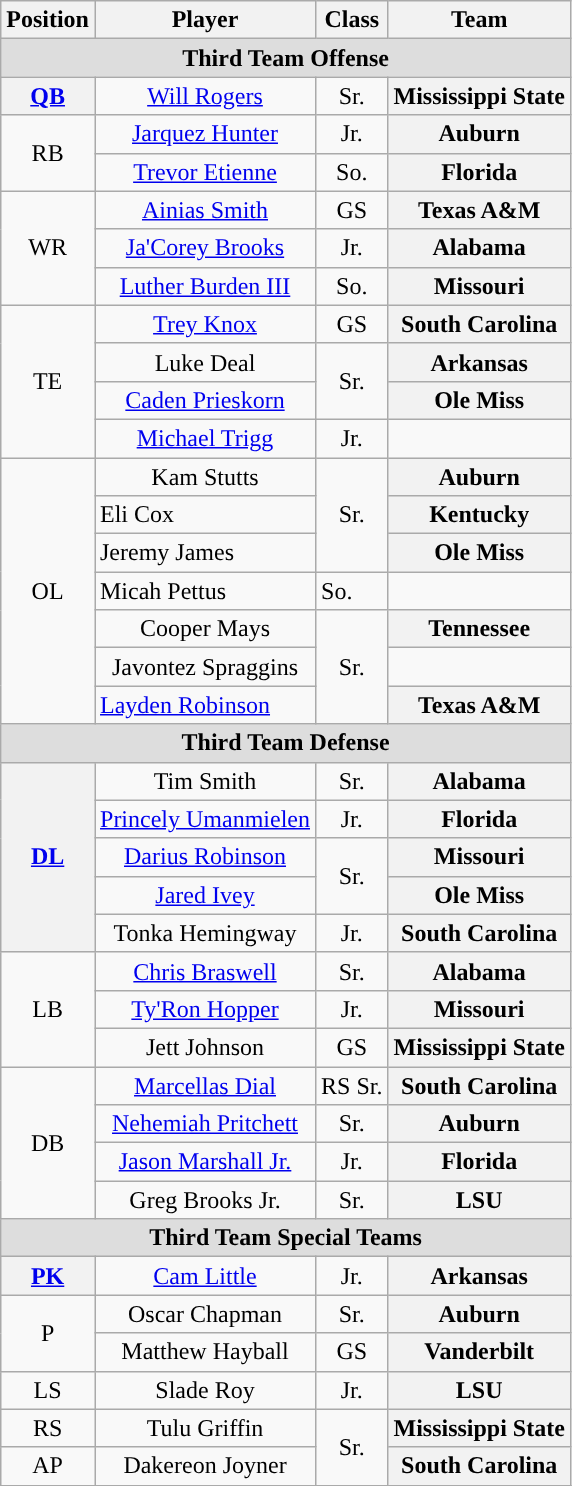<table class="wikitable">
<tr>
<th>Position</th>
<th>Player</th>
<th>Class</th>
<th>Team</th>
</tr>
<tr>
<td colspan="4" style="text-align:center; background:#ddd;"><strong>Third Team Offense</strong></td>
</tr>
<tr style="text-align:center;">
<th rowspan="1"><a href='#'>QB</a></th>
<td><a href='#'>Will Rogers</a></td>
<td>Sr.</td>
<th>Mississippi State</th>
</tr>
<tr style="text-align:center;">
<td rowspan=2>RB</td>
<td><a href='#'>Jarquez Hunter</a></td>
<td>Jr.</td>
<th>Auburn</th>
</tr>
<tr style="text-align:center;">
<td><a href='#'>Trevor Etienne</a></td>
<td>So.</td>
<th>Florida</th>
</tr>
<tr style="text-align:center;">
<td rowspan=3>WR</td>
<td><a href='#'>Ainias Smith</a></td>
<td>GS</td>
<th>Texas A&M</th>
</tr>
<tr style="text-align:center;">
<td><a href='#'>Ja'Corey Brooks</a></td>
<td>Jr.</td>
<th>Alabama</th>
</tr>
<tr style="text-align:center;">
<td><a href='#'>Luther Burden III</a></td>
<td>So.</td>
<th>Missouri</th>
</tr>
<tr style="text-align:center;">
<td rowspan=4>TE</td>
<td><a href='#'>Trey Knox</a></td>
<td>GS</td>
<th>South Carolina</th>
</tr>
<tr style="text-align:center;">
<td>Luke Deal</td>
<td rowspan=2>Sr.</td>
<th>Arkansas</th>
</tr>
<tr style="text-align:center;">
<td><a href='#'>Caden Prieskorn</a></td>
<th>Ole Miss</th>
</tr>
<tr style="text-align:center;">
<td><a href='#'>Michael Trigg</a></td>
<td>Jr.</td>
</tr>
<tr style="text-align:center;">
<td rowspan=7>OL</td>
<td>Kam Stutts</td>
<td rowspan=3>Sr.</td>
<th>Auburn</th>
</tr>
<tr style=“text-align:center;">
<td>Eli Cox</td>
<th>Kentucky</th>
</tr>
<tr style=“text-align:center;">
<td>Jeremy James</td>
<th>Ole Miss</th>
</tr>
<tr style=“text-align:center;">
<td>Micah Pettus</td>
<td>So.</td>
</tr>
<tr style="text-align:center;">
<td>Cooper Mays</td>
<td rowspan=3>Sr.</td>
<th>Tennessee</th>
</tr>
<tr style="text-align:center;">
<td>Javontez Spraggins</td>
</tr>
<tr style=“text-align:center;">
<td><a href='#'>Layden Robinson</a></td>
<th>Texas A&M</th>
</tr>
<tr style="text-align:center;">
<td colspan="4" style="text-align:center; background:#ddd;"><strong>Third Team Defense</strong></td>
</tr>
<tr style="text-align:center;">
<th rowspan="5"><a href='#'>DL</a></th>
<td>Tim Smith</td>
<td>Sr.</td>
<th>Alabama</th>
</tr>
<tr style="text-align:center;">
<td><a href='#'>Princely Umanmielen</a></td>
<td>Jr.</td>
<th>Florida</th>
</tr>
<tr style="text-align:center;">
<td><a href='#'>Darius Robinson</a></td>
<td rowspan=2>Sr.</td>
<th>Missouri</th>
</tr>
<tr style="text-align:center;">
<td><a href='#'>Jared Ivey</a></td>
<th>Ole Miss</th>
</tr>
<tr style="text-align:center;">
<td>Tonka Hemingway</td>
<td>Jr.</td>
<th>South Carolina</th>
</tr>
<tr style="text-align:center;">
<td rowspan=3>LB</td>
<td><a href='#'>Chris Braswell</a></td>
<td>Sr.</td>
<th>Alabama</th>
</tr>
<tr style="text-align:center;">
<td><a href='#'>Ty'Ron Hopper</a></td>
<td>Jr.</td>
<th>Missouri</th>
</tr>
<tr style="text-align:center;">
<td>Jett Johnson</td>
<td>GS</td>
<th>Mississippi State</th>
</tr>
<tr style="text-align:center;">
<td rowspan=4>DB</td>
<td><a href='#'>Marcellas Dial</a></td>
<td>RS Sr.</td>
<th>South Carolina</th>
</tr>
<tr style="text-align:center;">
<td><a href='#'>Nehemiah Pritchett</a></td>
<td>Sr.</td>
<th>Auburn</th>
</tr>
<tr style="text-align:center;">
<td><a href='#'>Jason Marshall Jr.</a></td>
<td>Jr.</td>
<th>Florida</th>
</tr>
<tr style="text-align:center;">
<td>Greg Brooks Jr.</td>
<td>Sr.</td>
<th>LSU</th>
</tr>
<tr style="text-align:center;">
<td colspan="4" style="text-align:center; background:#ddd;"><strong>Third Team Special Teams</strong></td>
</tr>
<tr style="text-align:center;">
<th rowspan="1"><a href='#'>PK</a></th>
<td><a href='#'>Cam Little</a></td>
<td>Jr.</td>
<th>Arkansas</th>
</tr>
<tr style="text-align:center;">
<td rowspan=2>P</td>
<td>Oscar Chapman</td>
<td>Sr.</td>
<th>Auburn</th>
</tr>
<tr style="text-align:center;">
<td>Matthew Hayball</td>
<td>GS</td>
<th>Vanderbilt</th>
</tr>
<tr style="text-align:center;">
<td>LS</td>
<td>Slade Roy</td>
<td>Jr.</td>
<th>LSU</th>
</tr>
<tr style="text-align:center;">
<td>RS</td>
<td>Tulu Griffin</td>
<td rowspan=2>Sr.</td>
<th>Mississippi State</th>
</tr>
<tr style="text-align:center;">
<td>AP</td>
<td>Dakereon Joyner</td>
<th>South Carolina</th>
</tr>
<tr>
</tr>
</table>
